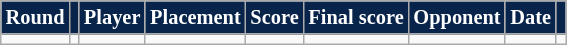<table class="wikitable" style="text-align:center; font-size:85%;">
<tr>
<th style="background-color:#08244a; color:#ffffff;">Round</th>
<th style="background-color:#08244a; color:#ffffff;"></th>
<th style="background-color:#08244a; color:#ffffff;">Player</th>
<th style="background-color:#08244a; color:#ffffff;">Placement</th>
<th style="background-color:#08244a; color:#ffffff;">Score</th>
<th style="background-color:#08244a; color:#ffffff;">Final score</th>
<th style="background-color:#08244a; color:#ffffff;">Opponent</th>
<th style="background-color:#08244a; color:#ffffff;">Date</th>
<th style="background-color:#08244a; color:#ffffff;" class="unsortable"></th>
</tr>
<tr>
<td></td>
<td></td>
<td></td>
<td></td>
<td></td>
<td></td>
<td style="text-align:left;"></td>
<td data-sort-value="1"></td>
<td></td>
</tr>
</table>
